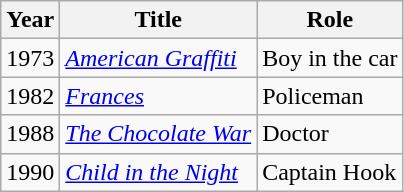<table class="wikitable sortable">
<tr>
<th>Year</th>
<th>Title</th>
<th>Role</th>
</tr>
<tr>
<td>1973</td>
<td><em><a href='#'>American Graffiti</a></em></td>
<td>Boy in the car</td>
</tr>
<tr>
<td>1982</td>
<td><em><a href='#'>Frances</a></em></td>
<td>Policeman</td>
</tr>
<tr>
<td>1988</td>
<td><em><a href='#'>The Chocolate War</a></em></td>
<td>Doctor</td>
</tr>
<tr>
<td>1990</td>
<td><em><a href='#'>Child in the Night</a></em></td>
<td>Captain Hook</td>
</tr>
</table>
